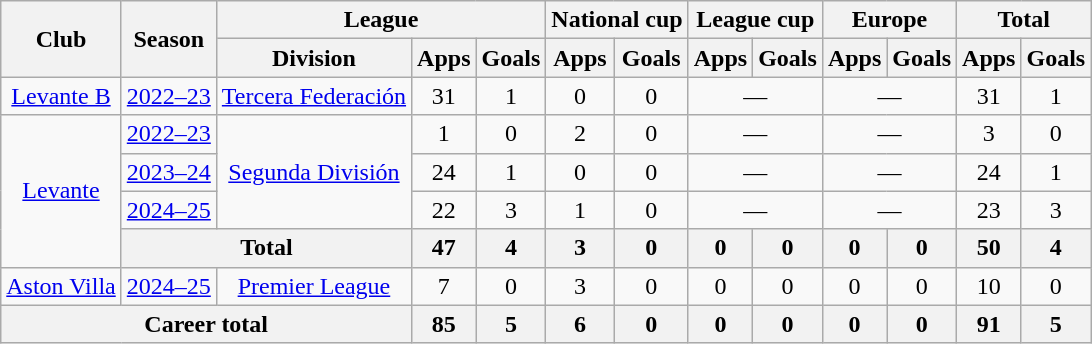<table class=wikitable style="text-align: center;">
<tr>
<th rowspan="2">Club</th>
<th rowspan="2">Season</th>
<th colspan="3">League</th>
<th colspan="2">National cup</th>
<th colspan="2">League cup</th>
<th colspan="2">Europe</th>
<th colspan="2">Total</th>
</tr>
<tr>
<th>Division</th>
<th>Apps</th>
<th>Goals</th>
<th>Apps</th>
<th>Goals</th>
<th>Apps</th>
<th>Goals</th>
<th>Apps</th>
<th>Goals</th>
<th>Apps</th>
<th>Goals</th>
</tr>
<tr>
<td><a href='#'>Levante B</a></td>
<td><a href='#'>2022–23</a></td>
<td><a href='#'>Tercera Federación</a></td>
<td>31</td>
<td>1</td>
<td>0</td>
<td>0</td>
<td colspan="2">—</td>
<td colspan="2">—</td>
<td>31</td>
<td>1</td>
</tr>
<tr>
<td rowspan="4"><a href='#'>Levante</a></td>
<td><a href='#'>2022–23</a></td>
<td rowspan="3"><a href='#'>Segunda División</a></td>
<td>1</td>
<td>0</td>
<td>2</td>
<td>0</td>
<td colspan="2">—</td>
<td colspan="2">—</td>
<td>3</td>
<td>0</td>
</tr>
<tr>
<td><a href='#'>2023–24</a></td>
<td>24</td>
<td>1</td>
<td>0</td>
<td>0</td>
<td colspan="2">—</td>
<td colspan="2">—</td>
<td>24</td>
<td>1</td>
</tr>
<tr>
<td><a href='#'>2024–25</a></td>
<td>22</td>
<td>3</td>
<td>1</td>
<td>0</td>
<td colspan="2">—</td>
<td colspan="2">—</td>
<td>23</td>
<td>3</td>
</tr>
<tr>
<th colspan="2">Total</th>
<th>47</th>
<th>4</th>
<th>3</th>
<th>0</th>
<th>0</th>
<th>0</th>
<th>0</th>
<th>0</th>
<th>50</th>
<th>4</th>
</tr>
<tr>
<td><a href='#'>Aston Villa</a></td>
<td><a href='#'>2024–25</a></td>
<td><a href='#'>Premier League</a></td>
<td>7</td>
<td>0</td>
<td>3</td>
<td>0</td>
<td>0</td>
<td>0</td>
<td>0</td>
<td>0</td>
<td>10</td>
<td>0</td>
</tr>
<tr>
<th colspan="3">Career total</th>
<th>85</th>
<th>5</th>
<th>6</th>
<th>0</th>
<th>0</th>
<th>0</th>
<th>0</th>
<th>0</th>
<th>91</th>
<th>5</th>
</tr>
</table>
